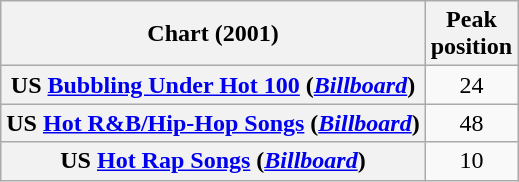<table class="wikitable sortable plainrowheaders" style="text-align:center">
<tr>
<th scope="col">Chart (2001)</th>
<th scope="col">Peak<br>position</th>
</tr>
<tr>
<th scope="row">US <a href='#'>Bubbling Under Hot 100</a> (<a href='#'><em>Billboard</em></a>)</th>
<td>24</td>
</tr>
<tr>
<th scope="row">US <a href='#'>Hot R&B/Hip-Hop Songs</a> (<a href='#'><em>Billboard</em></a>)</th>
<td>48</td>
</tr>
<tr>
<th scope="row">US <a href='#'>Hot Rap Songs</a> (<a href='#'><em>Billboard</em></a>)</th>
<td>10</td>
</tr>
</table>
